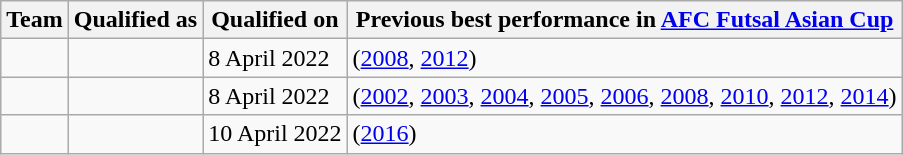<table class="wikitable sortable">
<tr>
<th>Team</th>
<th>Qualified as</th>
<th>Qualified on</th>
<th>Previous best performance in <a href='#'>AFC Futsal Asian Cup</a></th>
</tr>
<tr>
<td></td>
<td></td>
<td>8 April 2022</td>
<td> (<a href='#'>2008</a>, <a href='#'>2012</a>)</td>
</tr>
<tr>
<td></td>
<td></td>
<td>8 April 2022</td>
<td> (<a href='#'>2002</a>, <a href='#'>2003</a>, <a href='#'>2004</a>, <a href='#'>2005</a>, <a href='#'>2006</a>, <a href='#'>2008</a>, <a href='#'>2010</a>, <a href='#'>2012</a>, <a href='#'>2014</a>)</td>
</tr>
<tr>
<td></td>
<td></td>
<td>10 April 2022</td>
<td> (<a href='#'>2016</a>)</td>
</tr>
</table>
